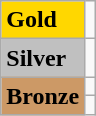<table class="wikitable">
<tr>
<td bgcolor="gold"><strong>Gold</strong></td>
<td></td>
</tr>
<tr>
<td bgcolor="silver"><strong>Silver</strong></td>
<td></td>
</tr>
<tr>
<td rowspan="2" bgcolor="#cc9966"><strong>Bronze</strong></td>
<td></td>
</tr>
<tr>
<td></td>
</tr>
</table>
